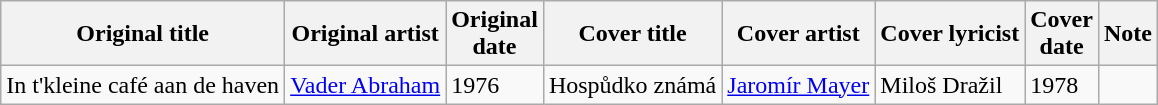<table class="wikitable sortable">
<tr>
<th>Original title</th>
<th>Original artist</th>
<th nowrap=yes>Original<br> date</th>
<th>Cover title</th>
<th>Cover artist</th>
<th>Cover lyricist</th>
<th nowrap=yes>Cover<br> date</th>
<th class=unsortable>Note</th>
</tr>
<tr>
<td>In t'kleine café aan de haven</td>
<td><a href='#'>Vader Abraham</a></td>
<td>1976</td>
<td>Hospůdko známá</td>
<td><a href='#'>Jaromír Mayer</a></td>
<td>Miloš Dražil</td>
<td>1978</td>
<td></td>
</tr>
</table>
